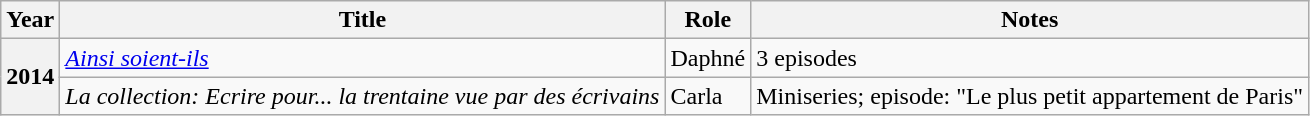<table class="wikitable sortable plainrowheaders">
<tr>
<th scope="col">Year</th>
<th scope="col">Title</th>
<th scope="col">Role</th>
<th class="unsortable">Notes</th>
</tr>
<tr>
<th scope="row" rowspan="2">2014</th>
<td><em><a href='#'>Ainsi soient-ils</a></em></td>
<td>Daphné</td>
<td>3 episodes</td>
</tr>
<tr>
<td><em>La collection: Ecrire pour... la trentaine vue par des écrivains</em></td>
<td>Carla</td>
<td>Miniseries; episode: "Le plus petit appartement de Paris"</td>
</tr>
</table>
